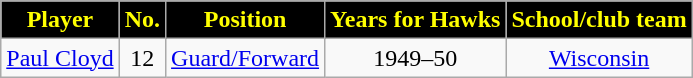<table class="wikitable sortable sortable" style="text-align:center">
<tr>
<th style="background:#000000;color:#FFFF00;">Player</th>
<th style="background:#000000;color:#FFFF00;">No.</th>
<th style="background:#000000;color:#FFFF00;">Position</th>
<th style="background:#000000;color:#FFFF00;">Years for Hawks</th>
<th style="background:#000000;color:#FFFF00;">School/club team</th>
</tr>
<tr>
<td><a href='#'>Paul Cloyd</a></td>
<td>12</td>
<td><a href='#'>Guard/Forward</a></td>
<td>1949–50</td>
<td><a href='#'>Wisconsin</a></td>
</tr>
</table>
